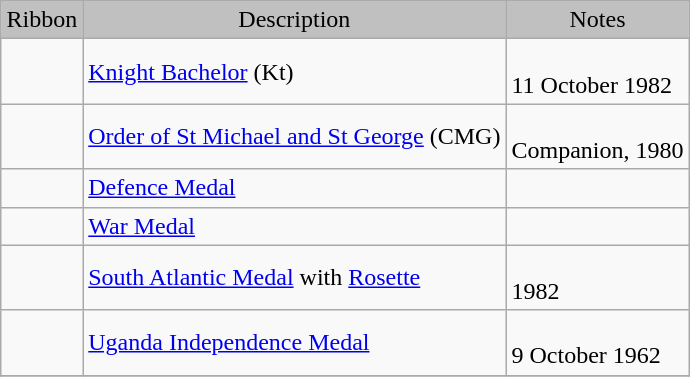<table class="wikitable" style="margin:1em auto;">
<tr style="background:silver;" align="center">
<td>Ribbon</td>
<td>Description</td>
<td>Notes</td>
</tr>
<tr>
<td></td>
<td><a href='#'>Knight Bachelor</a> (Kt)</td>
<td><br>11 October 1982</td>
</tr>
<tr>
<td></td>
<td><a href='#'>Order of St Michael and St George</a> (CMG)</td>
<td><br>Companion, 1980</td>
</tr>
<tr>
<td></td>
<td><a href='#'>Defence Medal</a></td>
<td></td>
</tr>
<tr>
<td></td>
<td><a href='#'>War Medal</a></td>
<td></td>
</tr>
<tr>
<td></td>
<td><a href='#'>South Atlantic Medal</a> with <a href='#'>Rosette</a></td>
<td><br>1982</td>
</tr>
<tr>
<td></td>
<td><a href='#'>Uganda Independence Medal</a></td>
<td><br>9 October 1962</td>
</tr>
<tr>
</tr>
</table>
